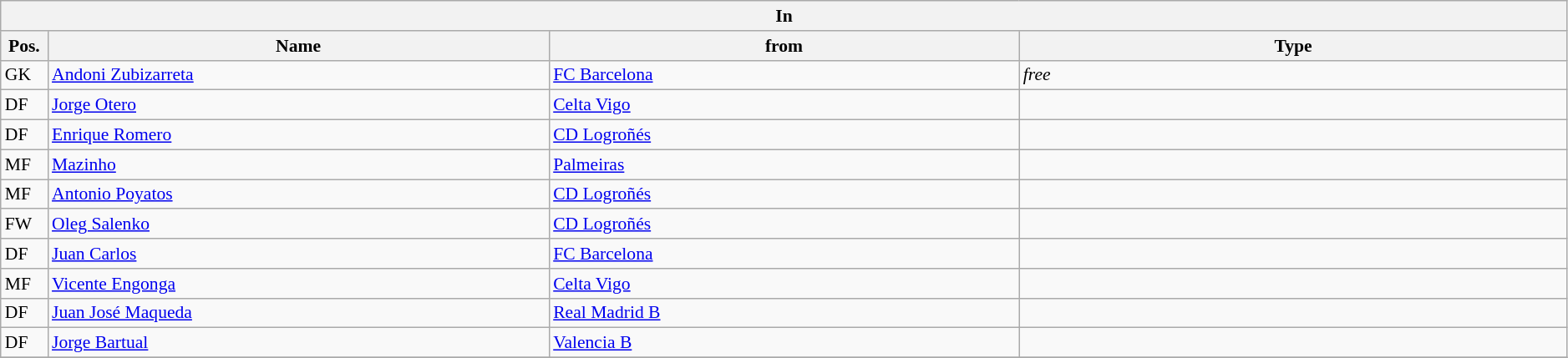<table class="wikitable" style="font-size:90%;width:99%;">
<tr>
<th colspan="4">In</th>
</tr>
<tr>
<th width=3%>Pos.</th>
<th width=32%>Name</th>
<th width=30%>from</th>
<th width=35%>Type</th>
</tr>
<tr>
<td>GK</td>
<td><a href='#'>Andoni Zubizarreta</a></td>
<td><a href='#'>FC Barcelona</a></td>
<td><em>free</em></td>
</tr>
<tr>
<td>DF</td>
<td><a href='#'>Jorge Otero</a></td>
<td><a href='#'>Celta Vigo</a></td>
<td></td>
</tr>
<tr>
<td>DF</td>
<td><a href='#'>Enrique Romero</a></td>
<td><a href='#'>CD Logroñés</a></td>
<td></td>
</tr>
<tr>
<td>MF</td>
<td><a href='#'>Mazinho</a></td>
<td><a href='#'>Palmeiras</a></td>
<td></td>
</tr>
<tr>
<td>MF</td>
<td><a href='#'>Antonio Poyatos</a></td>
<td><a href='#'>CD Logroñés</a></td>
<td></td>
</tr>
<tr>
<td>FW</td>
<td><a href='#'>Oleg Salenko</a></td>
<td><a href='#'>CD Logroñés</a></td>
<td></td>
</tr>
<tr>
<td>DF</td>
<td><a href='#'>Juan Carlos</a></td>
<td><a href='#'>FC Barcelona</a></td>
<td></td>
</tr>
<tr>
<td>MF</td>
<td><a href='#'>Vicente Engonga</a></td>
<td><a href='#'>Celta Vigo</a></td>
<td></td>
</tr>
<tr>
<td>DF</td>
<td><a href='#'>Juan José Maqueda</a></td>
<td><a href='#'>Real Madrid B</a></td>
<td></td>
</tr>
<tr>
<td>DF</td>
<td><a href='#'>Jorge Bartual</a></td>
<td><a href='#'>Valencia B</a></td>
<td></td>
</tr>
<tr>
</tr>
</table>
